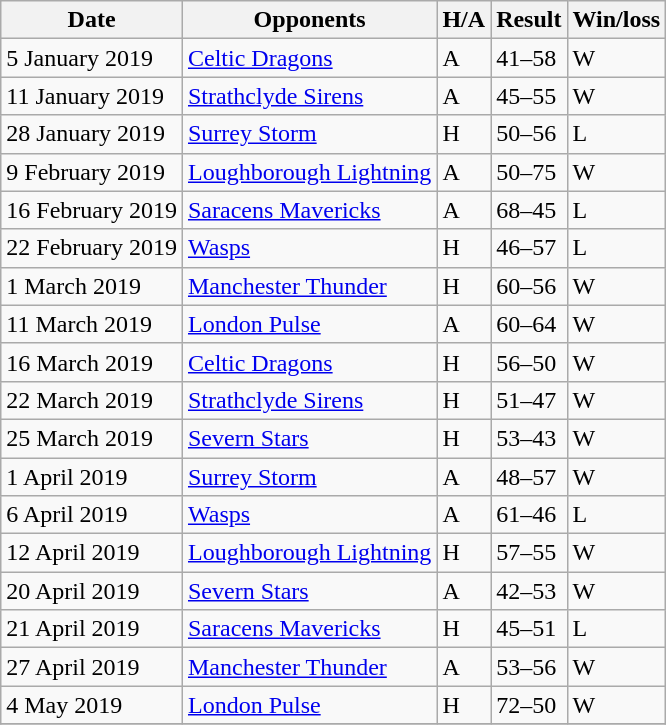<table class="wikitable">
<tr>
<th>Date</th>
<th>Opponents</th>
<th>H/A</th>
<th>Result</th>
<th>Win/loss</th>
</tr>
<tr>
<td>5 January 2019</td>
<td><a href='#'>Celtic Dragons</a></td>
<td>A</td>
<td>41–58</td>
<td>W</td>
</tr>
<tr>
<td>11 January 2019</td>
<td><a href='#'>Strathclyde Sirens</a></td>
<td>A</td>
<td>45–55</td>
<td>W</td>
</tr>
<tr>
<td>28 January 2019</td>
<td><a href='#'>Surrey Storm</a></td>
<td>H</td>
<td>50–56</td>
<td>L</td>
</tr>
<tr>
<td>9 February 2019</td>
<td><a href='#'>Loughborough Lightning</a></td>
<td>A</td>
<td>50–75</td>
<td>W</td>
</tr>
<tr>
<td>16 February 2019</td>
<td><a href='#'>Saracens Mavericks</a></td>
<td>A</td>
<td>68–45</td>
<td>L</td>
</tr>
<tr>
<td>22 February 2019</td>
<td><a href='#'>Wasps</a></td>
<td>H</td>
<td>46–57</td>
<td>L</td>
</tr>
<tr>
<td>1 March 2019</td>
<td><a href='#'>Manchester Thunder</a></td>
<td>H</td>
<td>60–56</td>
<td>W</td>
</tr>
<tr>
<td>11 March 2019</td>
<td><a href='#'>London Pulse</a></td>
<td>A</td>
<td>60–64</td>
<td>W</td>
</tr>
<tr>
<td>16 March 2019</td>
<td><a href='#'>Celtic Dragons</a></td>
<td>H</td>
<td>56–50</td>
<td>W</td>
</tr>
<tr>
<td>22 March 2019</td>
<td><a href='#'>Strathclyde Sirens</a></td>
<td>H</td>
<td>51–47</td>
<td>W</td>
</tr>
<tr>
<td>25 March 2019</td>
<td><a href='#'>Severn Stars</a></td>
<td>H</td>
<td>53–43</td>
<td>W</td>
</tr>
<tr>
<td>1 April 2019</td>
<td><a href='#'>Surrey Storm</a></td>
<td>A</td>
<td>48–57</td>
<td>W</td>
</tr>
<tr>
<td>6 April 2019</td>
<td><a href='#'>Wasps</a></td>
<td>A</td>
<td>61–46</td>
<td>L</td>
</tr>
<tr>
<td>12 April 2019</td>
<td><a href='#'>Loughborough Lightning</a></td>
<td>H</td>
<td>57–55</td>
<td>W</td>
</tr>
<tr>
<td>20 April 2019</td>
<td><a href='#'>Severn Stars</a></td>
<td>A</td>
<td>42–53</td>
<td>W</td>
</tr>
<tr>
<td>21 April 2019</td>
<td><a href='#'>Saracens Mavericks</a></td>
<td>H</td>
<td>45–51</td>
<td>L</td>
</tr>
<tr>
<td>27 April 2019</td>
<td><a href='#'>Manchester Thunder</a></td>
<td>A</td>
<td>53–56</td>
<td>W</td>
</tr>
<tr>
<td>4 May 2019</td>
<td><a href='#'>London Pulse</a></td>
<td>H</td>
<td>72–50</td>
<td>W</td>
</tr>
<tr>
</tr>
</table>
